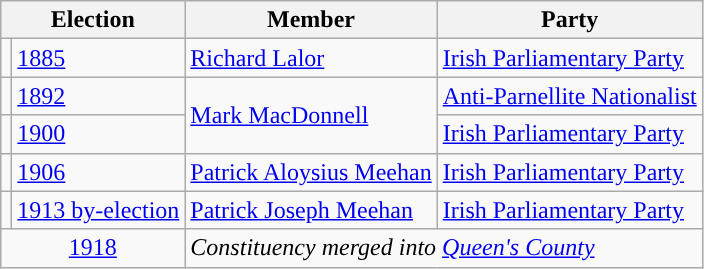<table class="wikitable">
<tr>
<th colspan="2">Election</th>
<th>Member</th>
<th>Party</th>
</tr>
<tr>
<td style="color:inherit;background-color: "></td>
<td><a href='#'>1885</a></td>
<td><a href='#'>Richard Lalor</a></td>
<td><a href='#'>Irish Parliamentary Party</a></td>
</tr>
<tr>
<td style="color:inherit;background-color: "></td>
<td><a href='#'>1892</a></td>
<td rowspan="2"><a href='#'>Mark MacDonnell</a></td>
<td><a href='#'>Anti-Parnellite Nationalist</a></td>
</tr>
<tr>
<td style="color:inherit;background-color: "></td>
<td><a href='#'>1900</a></td>
<td><a href='#'>Irish Parliamentary Party</a></td>
</tr>
<tr>
<td style="color:inherit;background-color: "></td>
<td><a href='#'>1906</a></td>
<td><a href='#'>Patrick Aloysius Meehan</a></td>
<td><a href='#'>Irish Parliamentary Party</a></td>
</tr>
<tr>
<td style="color:inherit;background-color: "></td>
<td><a href='#'>1913 by-election</a></td>
<td><a href='#'>Patrick Joseph Meehan</a></td>
<td><a href='#'>Irish Parliamentary Party</a></td>
</tr>
<tr>
<td colspan="2" align="center"><a href='#'>1918</a></td>
<td colspan="2"><em>Constituency merged into <a href='#'>Queen's County</a></em></td>
</tr>
</table>
